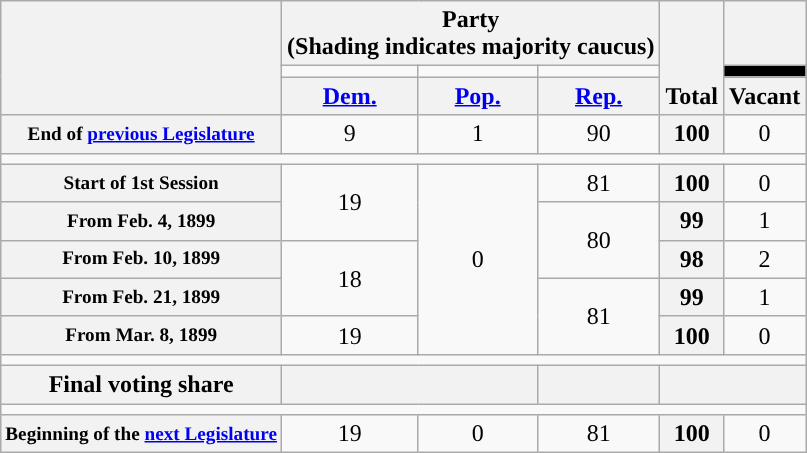<table class=wikitable style="text-align:center">
<tr style="vertical-align:bottom;">
<th rowspan=3></th>
<th colspan=3>Party <div>(Shading indicates majority caucus)</div></th>
<th rowspan=3>Total</th>
<th></th>
</tr>
<tr style="height:5px">
<td style="background-color:"></td>
<td style="background-color:"></td>
<td style="background-color:"></td>
<td style="background:black;"></td>
</tr>
<tr>
<th><a href='#'>Dem.</a></th>
<th><a href='#'>Pop.</a></th>
<th><a href='#'>Rep.</a></th>
<th>Vacant</th>
</tr>
<tr>
<th style="font-size:80%;">End of <a href='#'>previous Legislature</a></th>
<td>9</td>
<td>1</td>
<td>90</td>
<th>100</th>
<td>0</td>
</tr>
<tr>
<td colspan=6></td>
</tr>
<tr>
<th style="font-size:80%;">Start of 1st Session</th>
<td rowspan="2">19</td>
<td rowspan="5">0</td>
<td>81</td>
<th>100</th>
<td>0</td>
</tr>
<tr>
<th style="font-size:80%;">From Feb. 4, 1899</th>
<td rowspan="2" >80</td>
<th>99</th>
<td>1</td>
</tr>
<tr>
<th style="font-size:80%;">From Feb. 10, 1899</th>
<td rowspan="2">18</td>
<th>98</th>
<td>2</td>
</tr>
<tr>
<th style="font-size:80%;">From Feb. 21, 1899</th>
<td rowspan="2" >81</td>
<th>99</th>
<td>1</td>
</tr>
<tr>
<th style="font-size:80%;">From Mar. 8, 1899</th>
<td>19</td>
<th>100</th>
<td>0</td>
</tr>
<tr>
<td colspan=6></td>
</tr>
<tr>
<th>Final voting share</th>
<th colspan=2></th>
<th></th>
<th colspan=2></th>
</tr>
<tr>
<td colspan=6></td>
</tr>
<tr>
<th style="font-size:80%;">Beginning of the <a href='#'>next Legislature</a></th>
<td>19</td>
<td>0</td>
<td>81</td>
<th>100</th>
<td>0</td>
</tr>
</table>
